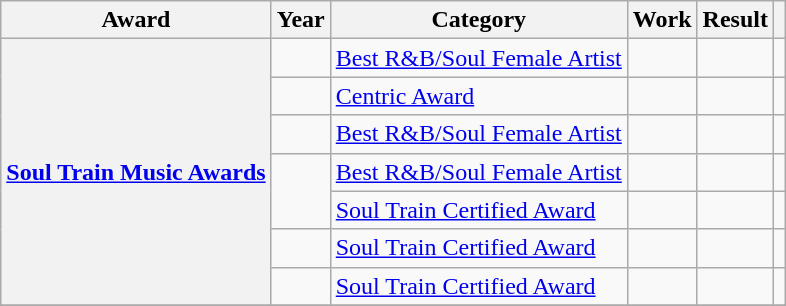<table class="wikitable sortable plainrowheaders">
<tr>
<th scope="col">Award</th>
<th scope="col">Year</th>
<th scope="col">Category</th>
<th scope="col">Work</th>
<th scope="col">Result</th>
<th scope="col" class="unsortable"></th>
</tr>
<tr>
<th scope="row" rowspan="7"><a href='#'>Soul Train Music Awards</a></th>
<td></td>
<td><a href='#'>Best R&B/Soul Female Artist</a></td>
<td></td>
<td></td>
<td></td>
</tr>
<tr>
<td></td>
<td><a href='#'>Centric Award</a></td>
<td></td>
<td></td>
<td></td>
</tr>
<tr>
<td></td>
<td><a href='#'>Best R&B/Soul Female Artist</a></td>
<td></td>
<td></td>
<td></td>
</tr>
<tr>
<td rowspan="2"></td>
<td><a href='#'>Best R&B/Soul Female Artist</a></td>
<td></td>
<td></td>
<td></td>
</tr>
<tr>
<td><a href='#'>Soul Train Certified Award</a></td>
<td></td>
<td></td>
<td></td>
</tr>
<tr>
<td></td>
<td><a href='#'>Soul Train Certified Award</a></td>
<td></td>
<td></td>
<td></td>
</tr>
<tr>
<td></td>
<td><a href='#'>Soul Train Certified Award</a></td>
<td></td>
<td></td>
<td></td>
</tr>
<tr>
</tr>
</table>
